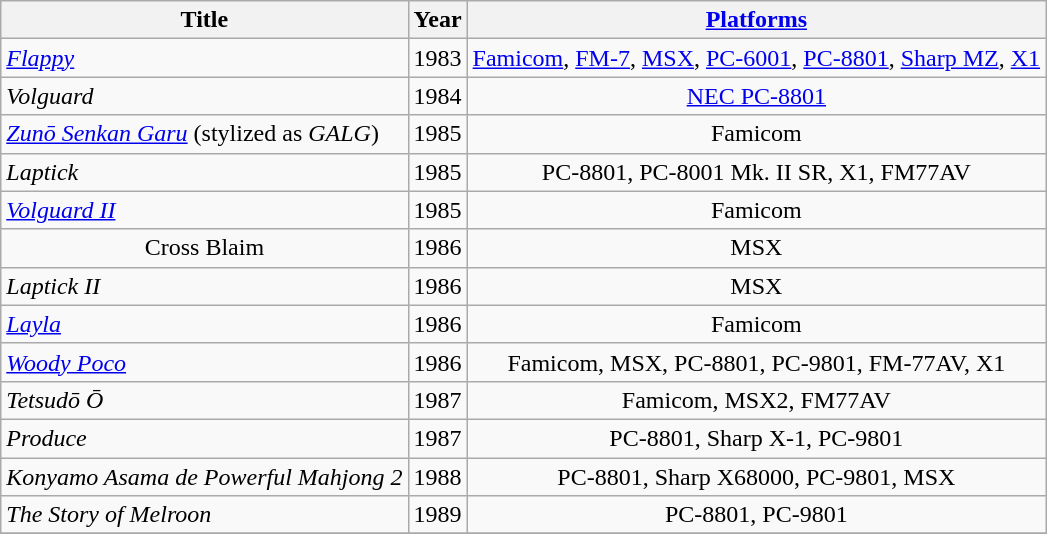<table class="wikitable sortable" border="1" style="text-align:center">
<tr>
<th scope="col">Title</th>
<th scope="col">Year</th>
<th scope="col"><a href='#'>Platforms</a></th>
</tr>
<tr>
<td style="text-align:left"><em><a href='#'>Flappy</a></em></td>
<td>1983</td>
<td><a href='#'>Famicom</a>, <a href='#'>FM-7</a>, <a href='#'>MSX</a>, <a href='#'>PC-6001</a>, <a href='#'>PC-8801</a>, <a href='#'>Sharp MZ</a>, <a href='#'>X1</a></td>
</tr>
<tr>
<td style="text-align:left"><em>Volguard</em></td>
<td>1984</td>
<td><a href='#'>NEC PC-8801</a></td>
</tr>
<tr>
<td style="text-align:left"><em><a href='#'>Zunō Senkan Garu</a></em> (stylized as <em>GALG</em>)</td>
<td>1985</td>
<td>Famicom</td>
</tr>
<tr>
<td style="text-align:left"><em>Laptick</em></td>
<td>1985</td>
<td>PC-8801, PC-8001 Mk. II SR, X1, FM77AV</td>
</tr>
<tr>
<td style="text-align:left"><em><a href='#'>Volguard II</a></em></td>
<td>1985</td>
<td>Famicom</td>
</tr>
<tr>
<td>Cross Blaim</td>
<td>1986</td>
<td>MSX</td>
</tr>
<tr>
<td style="text-align:left"><em>Laptick II</em></td>
<td>1986</td>
<td>MSX</td>
</tr>
<tr>
<td style="text-align:left"><em><a href='#'>Layla</a></em></td>
<td>1986</td>
<td>Famicom</td>
</tr>
<tr>
<td style="text-align:left"><em><a href='#'>Woody Poco</a></em></td>
<td>1986</td>
<td>Famicom, MSX, PC-8801, PC-9801, FM-77AV, X1</td>
</tr>
<tr>
<td style="text-align:left"><em>Tetsudō Ō</em></td>
<td>1987</td>
<td>Famicom, MSX2, FM77AV</td>
</tr>
<tr>
<td style="text-align:left"><em>Produce</em></td>
<td>1987</td>
<td>PC-8801, Sharp X-1, PC-9801</td>
</tr>
<tr>
<td style="text-align:left"><em>Konyamo Asama de Powerful Mahjong 2</em></td>
<td>1988</td>
<td>PC-8801, Sharp X68000, PC-9801, MSX</td>
</tr>
<tr>
<td style="text-align:left"><em>The Story of Melroon</em></td>
<td>1989</td>
<td>PC-8801, PC-9801</td>
</tr>
<tr>
</tr>
</table>
